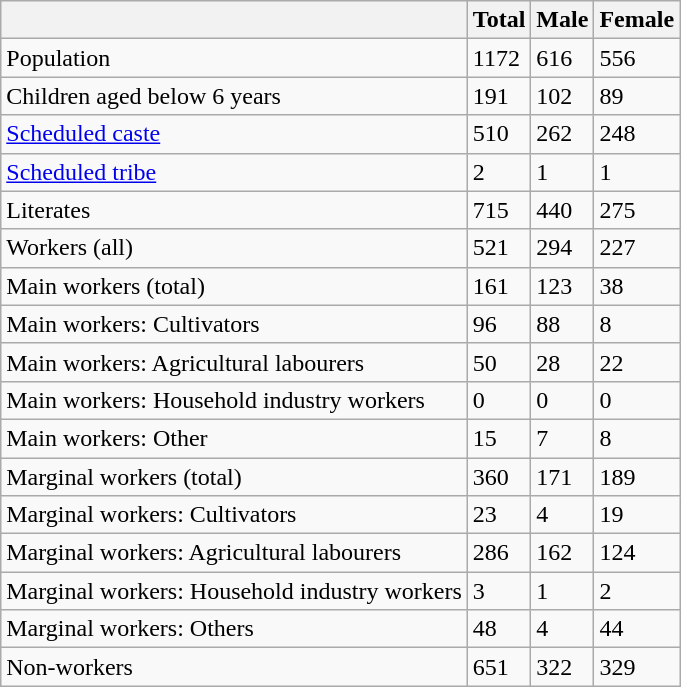<table class="wikitable sortable">
<tr>
<th></th>
<th>Total</th>
<th>Male</th>
<th>Female</th>
</tr>
<tr>
<td>Population</td>
<td>1172</td>
<td>616</td>
<td>556</td>
</tr>
<tr>
<td>Children aged below 6 years</td>
<td>191</td>
<td>102</td>
<td>89</td>
</tr>
<tr>
<td><a href='#'>Scheduled caste</a></td>
<td>510</td>
<td>262</td>
<td>248</td>
</tr>
<tr>
<td><a href='#'>Scheduled tribe</a></td>
<td>2</td>
<td>1</td>
<td>1</td>
</tr>
<tr>
<td>Literates</td>
<td>715</td>
<td>440</td>
<td>275</td>
</tr>
<tr>
<td>Workers (all)</td>
<td>521</td>
<td>294</td>
<td>227</td>
</tr>
<tr>
<td>Main workers (total)</td>
<td>161</td>
<td>123</td>
<td>38</td>
</tr>
<tr>
<td>Main workers: Cultivators</td>
<td>96</td>
<td>88</td>
<td>8</td>
</tr>
<tr>
<td>Main workers: Agricultural labourers</td>
<td>50</td>
<td>28</td>
<td>22</td>
</tr>
<tr>
<td>Main workers: Household industry workers</td>
<td>0</td>
<td>0</td>
<td>0</td>
</tr>
<tr>
<td>Main workers: Other</td>
<td>15</td>
<td>7</td>
<td>8</td>
</tr>
<tr>
<td>Marginal workers (total)</td>
<td>360</td>
<td>171</td>
<td>189</td>
</tr>
<tr>
<td>Marginal workers: Cultivators</td>
<td>23</td>
<td>4</td>
<td>19</td>
</tr>
<tr>
<td>Marginal workers: Agricultural labourers</td>
<td>286</td>
<td>162</td>
<td>124</td>
</tr>
<tr>
<td>Marginal workers: Household industry workers</td>
<td>3</td>
<td>1</td>
<td>2</td>
</tr>
<tr>
<td>Marginal workers: Others</td>
<td>48</td>
<td>4</td>
<td>44</td>
</tr>
<tr>
<td>Non-workers</td>
<td>651</td>
<td>322</td>
<td>329</td>
</tr>
</table>
